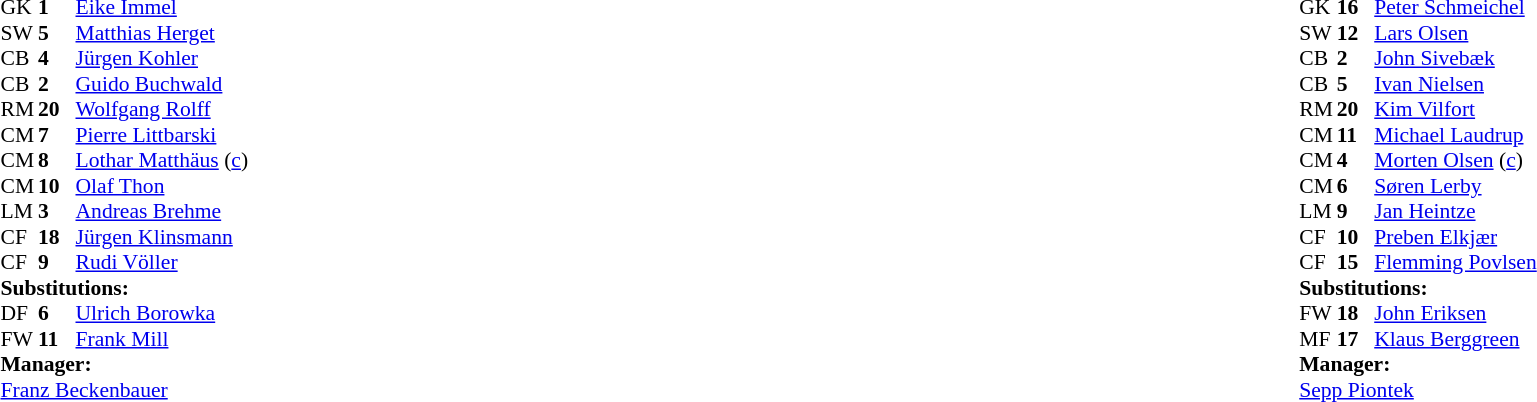<table style="width:100%;">
<tr>
<td style="vertical-align:top; width:40%;"><br><table style="font-size:90%" cellspacing="0" cellpadding="0">
<tr>
<th width="25"></th>
<th width="25"></th>
</tr>
<tr>
<td>GK</td>
<td><strong>1</strong></td>
<td><a href='#'>Eike Immel</a></td>
</tr>
<tr>
<td>SW</td>
<td><strong>5</strong></td>
<td><a href='#'>Matthias Herget</a></td>
</tr>
<tr>
<td>CB</td>
<td><strong>4</strong></td>
<td><a href='#'>Jürgen Kohler</a></td>
</tr>
<tr>
<td>CB</td>
<td><strong>2</strong></td>
<td><a href='#'>Guido Buchwald</a></td>
<td></td>
<td></td>
</tr>
<tr>
<td>RM</td>
<td><strong>20</strong></td>
<td><a href='#'>Wolfgang Rolff</a></td>
<td></td>
</tr>
<tr>
<td>CM</td>
<td><strong>7</strong></td>
<td><a href='#'>Pierre Littbarski</a></td>
</tr>
<tr>
<td>CM</td>
<td><strong>8</strong></td>
<td><a href='#'>Lothar Matthäus</a> (<a href='#'>c</a>)</td>
</tr>
<tr>
<td>CM</td>
<td><strong>10</strong></td>
<td><a href='#'>Olaf Thon</a></td>
</tr>
<tr>
<td>LM</td>
<td><strong>3</strong></td>
<td><a href='#'>Andreas Brehme</a></td>
</tr>
<tr>
<td>CF</td>
<td><strong>18</strong></td>
<td><a href='#'>Jürgen Klinsmann</a></td>
</tr>
<tr>
<td>CF</td>
<td><strong>9</strong></td>
<td><a href='#'>Rudi Völler</a></td>
<td></td>
<td></td>
</tr>
<tr>
<td colspan=3><strong>Substitutions:</strong></td>
</tr>
<tr>
<td>DF</td>
<td><strong>6</strong></td>
<td><a href='#'>Ulrich Borowka</a></td>
<td></td>
<td></td>
</tr>
<tr>
<td>FW</td>
<td><strong>11</strong></td>
<td><a href='#'>Frank Mill</a></td>
<td></td>
<td></td>
</tr>
<tr>
<td colspan=3><strong>Manager:</strong></td>
</tr>
<tr>
<td colspan=3><a href='#'>Franz Beckenbauer</a></td>
</tr>
</table>
</td>
<td valign="top"></td>
<td style="vertical-align:top; width:50%;"><br><table style="font-size:90%; margin:auto;" cellspacing="0" cellpadding="0">
<tr>
<th width=25></th>
<th width=25></th>
</tr>
<tr>
<td>GK</td>
<td><strong>16</strong></td>
<td><a href='#'>Peter Schmeichel</a></td>
</tr>
<tr>
<td>SW</td>
<td><strong>12</strong></td>
<td><a href='#'>Lars Olsen</a></td>
</tr>
<tr>
<td>CB</td>
<td><strong>2</strong></td>
<td><a href='#'>John Sivebæk</a></td>
</tr>
<tr>
<td>CB</td>
<td><strong>5</strong></td>
<td><a href='#'>Ivan Nielsen</a></td>
</tr>
<tr>
<td>RM</td>
<td><strong>20</strong></td>
<td><a href='#'>Kim Vilfort</a></td>
<td></td>
<td></td>
</tr>
<tr>
<td>CM</td>
<td><strong>11</strong></td>
<td><a href='#'>Michael Laudrup</a></td>
<td></td>
<td></td>
</tr>
<tr>
<td>CM</td>
<td><strong>4</strong></td>
<td><a href='#'>Morten Olsen</a> (<a href='#'>c</a>)</td>
</tr>
<tr>
<td>CM</td>
<td><strong>6</strong></td>
<td><a href='#'>Søren Lerby</a></td>
</tr>
<tr>
<td>LM</td>
<td><strong>9</strong></td>
<td><a href='#'>Jan Heintze</a></td>
</tr>
<tr>
<td>CF</td>
<td><strong>10</strong></td>
<td><a href='#'>Preben Elkjær</a></td>
<td></td>
</tr>
<tr>
<td>CF</td>
<td><strong>15</strong></td>
<td><a href='#'>Flemming Povlsen</a></td>
<td></td>
</tr>
<tr>
<td colspan=3><strong>Substitutions:</strong></td>
</tr>
<tr>
<td>FW</td>
<td><strong>18</strong></td>
<td><a href='#'>John Eriksen</a></td>
<td></td>
<td></td>
</tr>
<tr>
<td>MF</td>
<td><strong>17</strong></td>
<td><a href='#'>Klaus Berggreen</a></td>
<td></td>
<td></td>
</tr>
<tr>
<td colspan=3><strong>Manager:</strong></td>
</tr>
<tr>
<td colspan=3> <a href='#'>Sepp Piontek</a></td>
</tr>
</table>
</td>
</tr>
</table>
